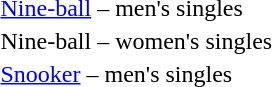<table>
<tr>
<td><br></td>
<td></td>
<td></td>
<td></td>
</tr>
<tr>
<td><a href='#'>Nine-ball</a> – men's singles <br></td>
<td></td>
<td></td>
<td></td>
</tr>
<tr>
<td>Nine-ball – women's singles <br></td>
<td></td>
<td></td>
<td></td>
</tr>
<tr>
<td><a href='#'>Snooker</a> – men's singles <br></td>
<td></td>
<td></td>
<td></td>
</tr>
</table>
